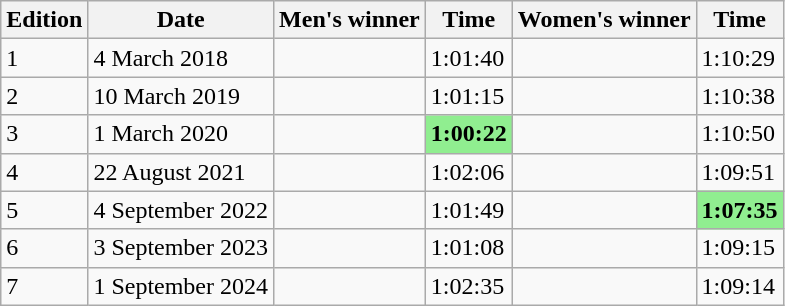<table class="wikitable">
<tr>
<th>Edition</th>
<th>Date</th>
<th>Men's winner</th>
<th>Time</th>
<th>Women's winner</th>
<th>Time</th>
</tr>
<tr>
<td>1</td>
<td>4 March 2018</td>
<td></td>
<td>1:01:40</td>
<td></td>
<td>1:10:29</td>
</tr>
<tr>
<td>2</td>
<td>10 March 2019</td>
<td></td>
<td>1:01:15</td>
<td></td>
<td>1:10:38</td>
</tr>
<tr>
<td>3</td>
<td>1 March 2020</td>
<td></td>
<td bgcolor="lightgreen"><strong>1:00:22</strong></td>
<td></td>
<td>1:10:50</td>
</tr>
<tr>
<td>4</td>
<td>22 August 2021</td>
<td></td>
<td>1:02:06</td>
<td></td>
<td>1:09:51</td>
</tr>
<tr>
<td>5</td>
<td>4 September 2022</td>
<td></td>
<td>1:01:49</td>
<td></td>
<td bgcolor="lightgreen"><strong>1:07:35</strong></td>
</tr>
<tr>
<td>6</td>
<td>3 September 2023</td>
<td></td>
<td>1:01:08</td>
<td></td>
<td>1:09:15</td>
</tr>
<tr>
<td>7</td>
<td>1 September 2024</td>
<td></td>
<td>1:02:35</td>
<td></td>
<td>1:09:14</td>
</tr>
</table>
